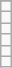<table class="wikitable">
<tr>
</tr>
<tr>
<td></td>
</tr>
<tr>
<td></td>
</tr>
<tr>
<td></td>
</tr>
<tr>
<td></td>
</tr>
<tr>
<td></td>
</tr>
<tr>
<td></td>
</tr>
</table>
